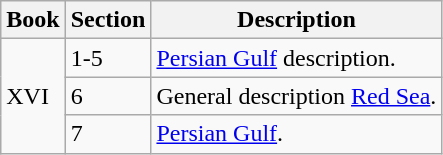<table class="wikitable" style="max-width:45em;">
<tr>
<th>Book</th>
<th>Section</th>
<th>Description</th>
</tr>
<tr>
<td rowspan="40">XVI</td>
<td>1-5</td>
<td><a href='#'>Persian Gulf</a> description.</td>
</tr>
<tr>
<td>6</td>
<td>General description <a href='#'>Red Sea</a>.</td>
</tr>
<tr>
<td>7</td>
<td><a href='#'>Persian Gulf</a>.</td>
</tr>
</table>
